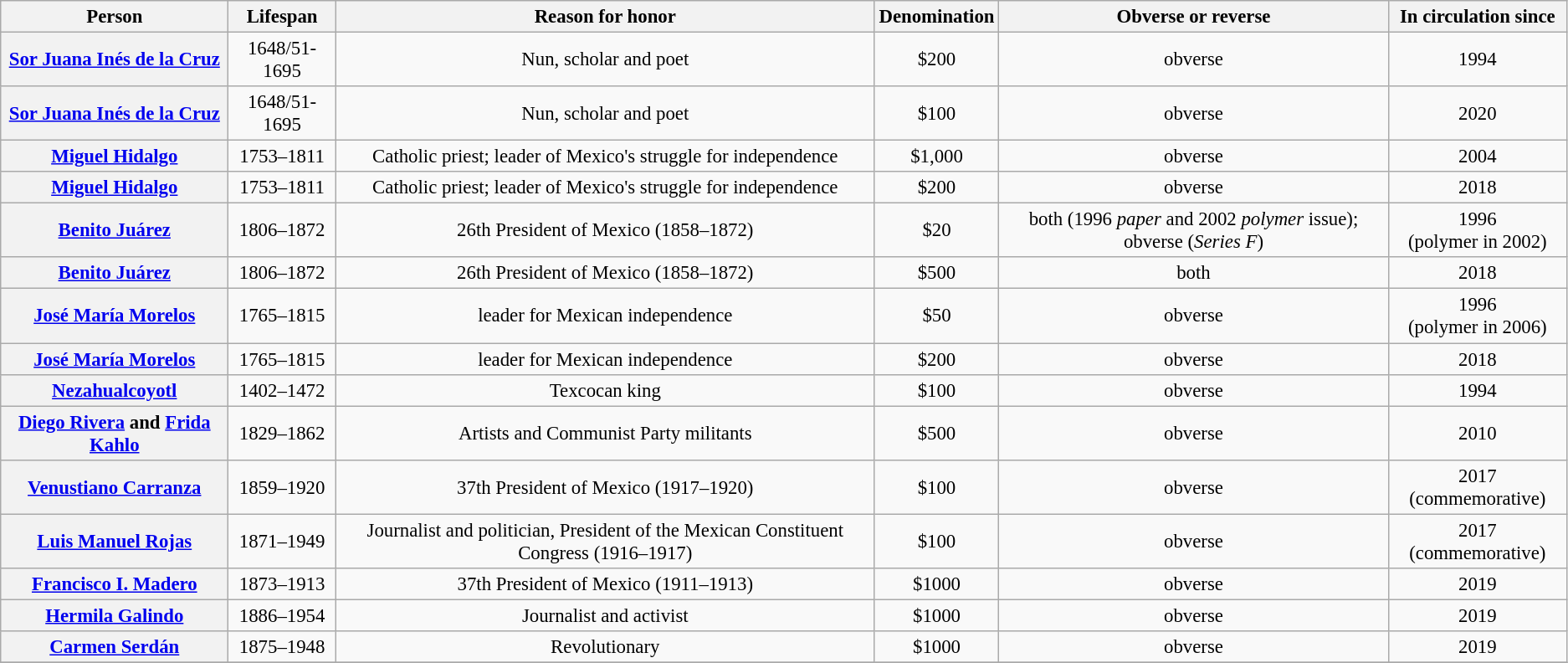<table class="wikitable" style="font-size: 95%; text-align:center;">
<tr>
<th>Person</th>
<th>Lifespan</th>
<th>Reason for honor</th>
<th>Denomination</th>
<th>Obverse or reverse</th>
<th>In circulation since</th>
</tr>
<tr>
<th><a href='#'>Sor Juana Inés de la Cruz</a></th>
<td>1648/51-1695</td>
<td>Nun, scholar and poet</td>
<td>$200</td>
<td>obverse</td>
<td>1994</td>
</tr>
<tr>
<th><a href='#'>Sor Juana Inés de la Cruz</a></th>
<td>1648/51-1695</td>
<td>Nun, scholar and poet</td>
<td>$100</td>
<td>obverse</td>
<td>2020</td>
</tr>
<tr>
<th><a href='#'>Miguel Hidalgo</a></th>
<td>1753–1811</td>
<td>Catholic priest; leader of Mexico's struggle for independence</td>
<td>$1,000</td>
<td>obverse</td>
<td>2004</td>
</tr>
<tr>
<th><a href='#'>Miguel Hidalgo</a></th>
<td>1753–1811</td>
<td>Catholic priest; leader of Mexico's struggle for independence</td>
<td>$200</td>
<td>obverse</td>
<td>2018</td>
</tr>
<tr>
<th><a href='#'>Benito Juárez</a></th>
<td>1806–1872</td>
<td>26th President of Mexico (1858–1872)</td>
<td>$20</td>
<td>both (1996 <em>paper</em> and 2002 <em>polymer</em> issue); obverse (<em>Series F</em>)</td>
<td>1996<br>(polymer in 2002)</td>
</tr>
<tr>
<th><a href='#'>Benito Juárez</a></th>
<td>1806–1872</td>
<td>26th President of Mexico (1858–1872)</td>
<td>$500</td>
<td>both</td>
<td>2018</td>
</tr>
<tr>
<th><a href='#'>José María Morelos</a></th>
<td>1765–1815</td>
<td>leader for Mexican independence</td>
<td>$50</td>
<td>obverse</td>
<td>1996<br>(polymer in 2006)</td>
</tr>
<tr>
<th><a href='#'>José María Morelos</a></th>
<td>1765–1815</td>
<td>leader for Mexican independence</td>
<td>$200</td>
<td>obverse</td>
<td>2018</td>
</tr>
<tr>
<th><a href='#'>Nezahualcoyotl</a></th>
<td>1402–1472</td>
<td>Texcocan king</td>
<td>$100</td>
<td>obverse</td>
<td>1994</td>
</tr>
<tr>
<th><a href='#'>Diego Rivera</a> and <a href='#'>Frida Kahlo</a></th>
<td>1829–1862</td>
<td>Artists and Communist Party militants</td>
<td>$500</td>
<td>obverse</td>
<td>2010</td>
</tr>
<tr>
<th><a href='#'>Venustiano Carranza</a></th>
<td>1859–1920</td>
<td>37th President of Mexico (1917–1920)</td>
<td>$100</td>
<td>obverse</td>
<td>2017 (commemorative)</td>
</tr>
<tr>
<th><a href='#'>Luis Manuel Rojas</a></th>
<td>1871–1949</td>
<td>Journalist and politician, President of the Mexican Constituent Congress (1916–1917)</td>
<td>$100</td>
<td>obverse</td>
<td>2017 (commemorative)</td>
</tr>
<tr>
<th><a href='#'>Francisco I. Madero</a></th>
<td>1873–1913</td>
<td>37th President of Mexico (1911–1913)</td>
<td>$1000</td>
<td>obverse</td>
<td>2019</td>
</tr>
<tr>
<th><a href='#'>Hermila Galindo</a></th>
<td>1886–1954</td>
<td>Journalist and activist</td>
<td>$1000</td>
<td>obverse</td>
<td>2019</td>
</tr>
<tr>
<th><a href='#'>Carmen Serdán</a></th>
<td>1875–1948</td>
<td>Revolutionary</td>
<td>$1000</td>
<td>obverse</td>
<td>2019</td>
</tr>
<tr>
</tr>
</table>
